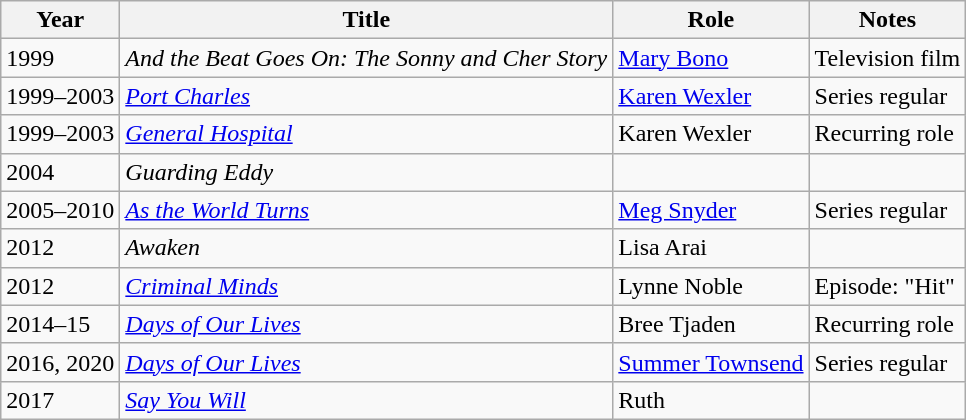<table class="wikitable sortable">
<tr>
<th>Year</th>
<th>Title</th>
<th>Role</th>
<th class="unsortable">Notes</th>
</tr>
<tr>
<td>1999</td>
<td><em>And the Beat Goes On: The Sonny and Cher Story</em></td>
<td><a href='#'>Mary Bono</a></td>
<td>Television film</td>
</tr>
<tr>
<td>1999–2003</td>
<td><em><a href='#'>Port Charles</a></em></td>
<td><a href='#'>Karen Wexler</a></td>
<td>Series regular</td>
</tr>
<tr>
<td>1999–2003</td>
<td><em><a href='#'>General Hospital</a></em></td>
<td>Karen Wexler</td>
<td>Recurring role</td>
</tr>
<tr>
<td>2004</td>
<td><em>Guarding Eddy</em></td>
<td></td>
<td></td>
</tr>
<tr>
<td>2005–2010</td>
<td><em><a href='#'>As the World Turns</a> </em></td>
<td><a href='#'>Meg Snyder</a></td>
<td>Series regular</td>
</tr>
<tr>
<td>2012</td>
<td><em>Awaken</em></td>
<td>Lisa Arai</td>
<td></td>
</tr>
<tr>
<td>2012</td>
<td><em><a href='#'>Criminal Minds</a></em></td>
<td>Lynne Noble</td>
<td>Episode: "Hit"</td>
</tr>
<tr>
<td>2014–15</td>
<td><em><a href='#'>Days of Our Lives</a></em></td>
<td>Bree Tjaden</td>
<td>Recurring role</td>
</tr>
<tr>
<td>2016, 2020</td>
<td><em><a href='#'>Days of Our Lives</a></em></td>
<td><a href='#'>Summer Townsend</a></td>
<td>Series regular</td>
</tr>
<tr>
<td>2017</td>
<td><em><a href='#'>Say You Will</a></em></td>
<td>Ruth</td>
<td></td>
</tr>
</table>
